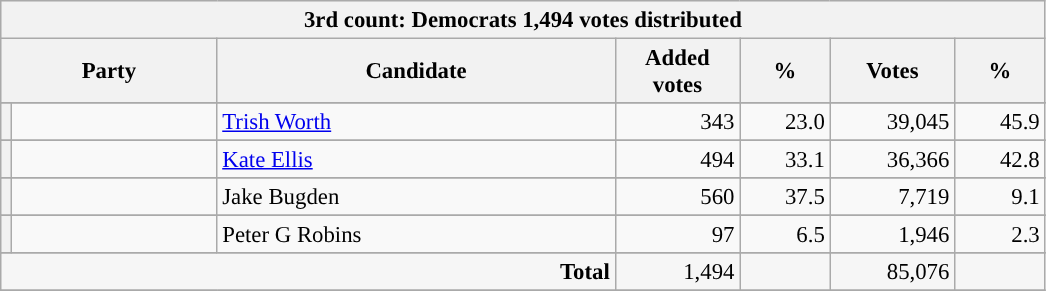<table class="wikitable" style="font-size: 95%;">
<tr style="background-color:#E9E9E9">
<th colspan=7>3rd count: Democrats 1,494 votes distributed</th>
</tr>
<tr style="background-color:#E9E9E9">
<th colspan=2 style="width: 130px">Party</th>
<th style="width: 17em">Candidate</th>
<th style="width: 5em">Added votes</th>
<th style="width: 3.5em">%</th>
<th style="width: 5em">Votes</th>
<th style="width: 3.5em">%</th>
</tr>
<tr>
</tr>
<tr class="vcard">
<th></th>
<td class="org" style="width: 130px"></td>
<td class="fn"><a href='#'>Trish Worth</a></td>
<td style="text-align: right; margin-right: 0.5em">343</td>
<td style="text-align: right; margin-right: 0.5em">23.0</td>
<td style="text-align: right; margin-right: 0.5em">39,045</td>
<td style="text-align: right; margin-right: 0.5em">45.9</td>
</tr>
<tr>
</tr>
<tr class="vcard">
<th></th>
<td class="org" style="width: 130px"></td>
<td class="fn"><a href='#'>Kate Ellis</a></td>
<td style="text-align: right; margin-right: 0.5em">494</td>
<td style="text-align: right; margin-right: 0.5em">33.1</td>
<td style="text-align: right; margin-right: 0.5em">36,366</td>
<td style="text-align: right; margin-right: 0.5em">42.8</td>
</tr>
<tr>
</tr>
<tr class="vcard">
<th></th>
<td class="org" style="width: 130px"></td>
<td class="fn">Jake Bugden</td>
<td style="text-align: right; margin-right: 0.5em">560</td>
<td style="text-align: right; margin-right: 0.5em">37.5</td>
<td style="text-align: right; margin-right: 0.5em">7,719</td>
<td style="text-align: right; margin-right: 0.5em">9.1</td>
</tr>
<tr>
</tr>
<tr class="vcard">
<th></th>
<td class="org" style="width: 130px"></td>
<td class="fn">Peter G Robins</td>
<td style="text-align: right; margin-right: 0.5em">97</td>
<td style="text-align: right; margin-right: 0.5em">6.5</td>
<td style="text-align: right; margin-right: 0.5em">1,946</td>
<td style="text-align: right; margin-right: 0.5em">2.3</td>
</tr>
<tr>
</tr>
<tr style="background-color:#F6F6F6">
<td colspan="3" style="text-align: right; margin-right: 0.5em"><strong>Total</strong></td>
<td style="text-align: right; margin-right: 0.5em">1,494</td>
<td style="text-align: right; margin-right: 0.5em"></td>
<td style="text-align: right; margin-right: 0.5em">85,076</td>
<td style="text-align: right; margin-right: 0.5em"></td>
</tr>
<tr>
</tr>
</table>
